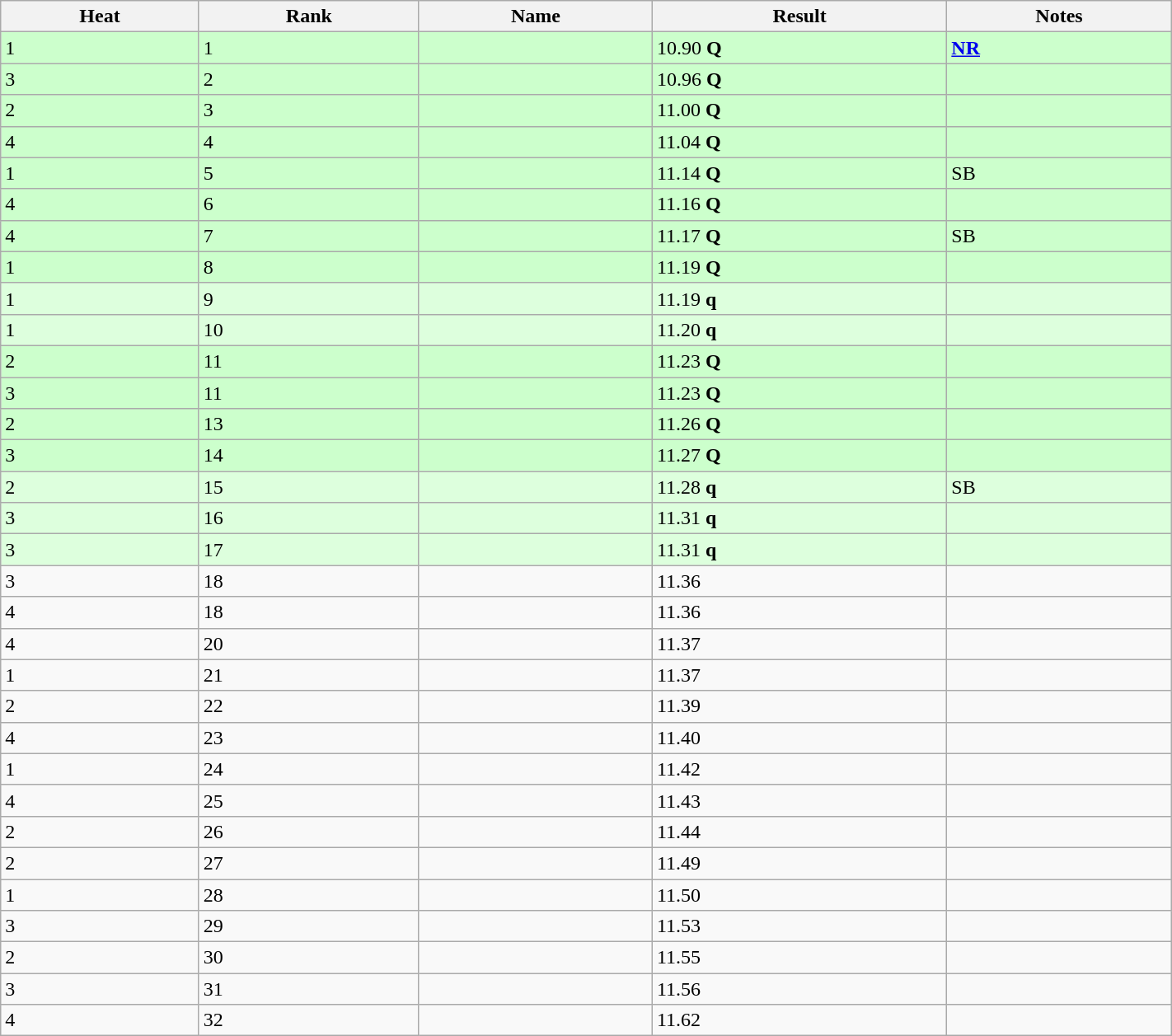<table class="sortable wikitable" width=75%>
<tr>
<th>Heat</th>
<th>Rank</th>
<th>Name</th>
<th>Result</th>
<th>Notes</th>
</tr>
<tr style="background:#ccffcc;">
<td>1</td>
<td>1</td>
<td></td>
<td>10.90 <strong>Q</strong></td>
<td><strong><a href='#'>NR</a></strong></td>
</tr>
<tr style="background:#ccffcc;">
<td>3</td>
<td>2</td>
<td></td>
<td>10.96 <strong>Q</strong></td>
<td></td>
</tr>
<tr style="background:#ccffcc;">
<td>2</td>
<td>3</td>
<td></td>
<td>11.00 <strong>Q</strong></td>
<td></td>
</tr>
<tr style="background:#ccffcc;">
<td>4</td>
<td>4</td>
<td></td>
<td>11.04 <strong>Q</strong></td>
<td></td>
</tr>
<tr style="background:#ccffcc;">
<td>1</td>
<td>5</td>
<td></td>
<td>11.14 <strong>Q</strong></td>
<td>SB</td>
</tr>
<tr style="background:#ccffcc;">
<td>4</td>
<td>6</td>
<td></td>
<td>11.16 <strong>Q</strong></td>
<td></td>
</tr>
<tr style="background:#ccffcc;">
<td>4</td>
<td>7</td>
<td></td>
<td>11.17 <strong>Q</strong></td>
<td>SB</td>
</tr>
<tr style="background:#ccffcc;">
<td>1</td>
<td>8</td>
<td></td>
<td>11.19 <strong>Q</strong></td>
<td></td>
</tr>
<tr style="background:#ddffdd;">
<td>1</td>
<td>9</td>
<td></td>
<td>11.19 <strong>q</strong></td>
<td></td>
</tr>
<tr style="background:#ddffdd;">
<td>1</td>
<td>10</td>
<td></td>
<td>11.20 <strong>q</strong></td>
<td></td>
</tr>
<tr style="background:#ccffcc;">
<td>2</td>
<td>11</td>
<td></td>
<td>11.23 <strong>Q</strong></td>
<td></td>
</tr>
<tr style="background:#ccffcc;">
<td>3</td>
<td>11</td>
<td></td>
<td>11.23 <strong>Q</strong></td>
<td></td>
</tr>
<tr style="background:#ccffcc;">
<td>2</td>
<td>13</td>
<td></td>
<td>11.26 <strong>Q</strong></td>
<td></td>
</tr>
<tr style="background:#ccffcc;">
<td>3</td>
<td>14</td>
<td></td>
<td>11.27 <strong>Q</strong></td>
<td></td>
</tr>
<tr style="background:#ddffdd;">
<td>2</td>
<td>15</td>
<td></td>
<td>11.28 <strong>q</strong></td>
<td>SB</td>
</tr>
<tr style="background:#ddffdd;">
<td>3</td>
<td>16</td>
<td></td>
<td>11.31 <strong>q</strong></td>
<td></td>
</tr>
<tr style="background:#ddffdd;">
<td>3</td>
<td>17</td>
<td></td>
<td>11.31 <strong>q</strong></td>
<td></td>
</tr>
<tr>
<td>3</td>
<td>18</td>
<td></td>
<td>11.36</td>
<td></td>
</tr>
<tr>
<td>4</td>
<td>18</td>
<td></td>
<td>11.36</td>
<td></td>
</tr>
<tr>
<td>4</td>
<td>20</td>
<td></td>
<td>11.37</td>
<td></td>
</tr>
<tr>
<td>1</td>
<td>21</td>
<td></td>
<td>11.37</td>
<td></td>
</tr>
<tr>
<td>2</td>
<td>22</td>
<td></td>
<td>11.39</td>
<td></td>
</tr>
<tr>
<td>4</td>
<td>23</td>
<td></td>
<td>11.40</td>
<td></td>
</tr>
<tr>
<td>1</td>
<td>24</td>
<td></td>
<td>11.42</td>
<td></td>
</tr>
<tr>
<td>4</td>
<td>25</td>
<td></td>
<td>11.43</td>
<td></td>
</tr>
<tr>
<td>2</td>
<td>26</td>
<td></td>
<td>11.44</td>
<td></td>
</tr>
<tr>
<td>2</td>
<td>27</td>
<td></td>
<td>11.49</td>
<td></td>
</tr>
<tr>
<td>1</td>
<td>28</td>
<td></td>
<td>11.50</td>
<td></td>
</tr>
<tr>
<td>3</td>
<td>29</td>
<td></td>
<td>11.53</td>
<td></td>
</tr>
<tr>
<td>2</td>
<td>30</td>
<td></td>
<td>11.55</td>
<td></td>
</tr>
<tr>
<td>3</td>
<td>31</td>
<td></td>
<td>11.56</td>
<td></td>
</tr>
<tr>
<td>4</td>
<td>32</td>
<td></td>
<td>11.62</td>
<td></td>
</tr>
</table>
